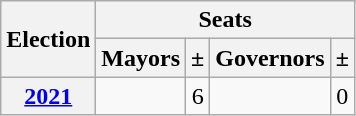<table class="sortable wikitable" style="text-align:center">
<tr>
<th rowspan="2">Election</th>
<th colspan="4">Seats</th>
</tr>
<tr>
<th>Mayors</th>
<th>±</th>
<th>Governors</th>
<th>±</th>
</tr>
<tr>
<th><a href='#'>2021</a></th>
<td></td>
<td> 6</td>
<td></td>
<td> 0</td>
</tr>
</table>
